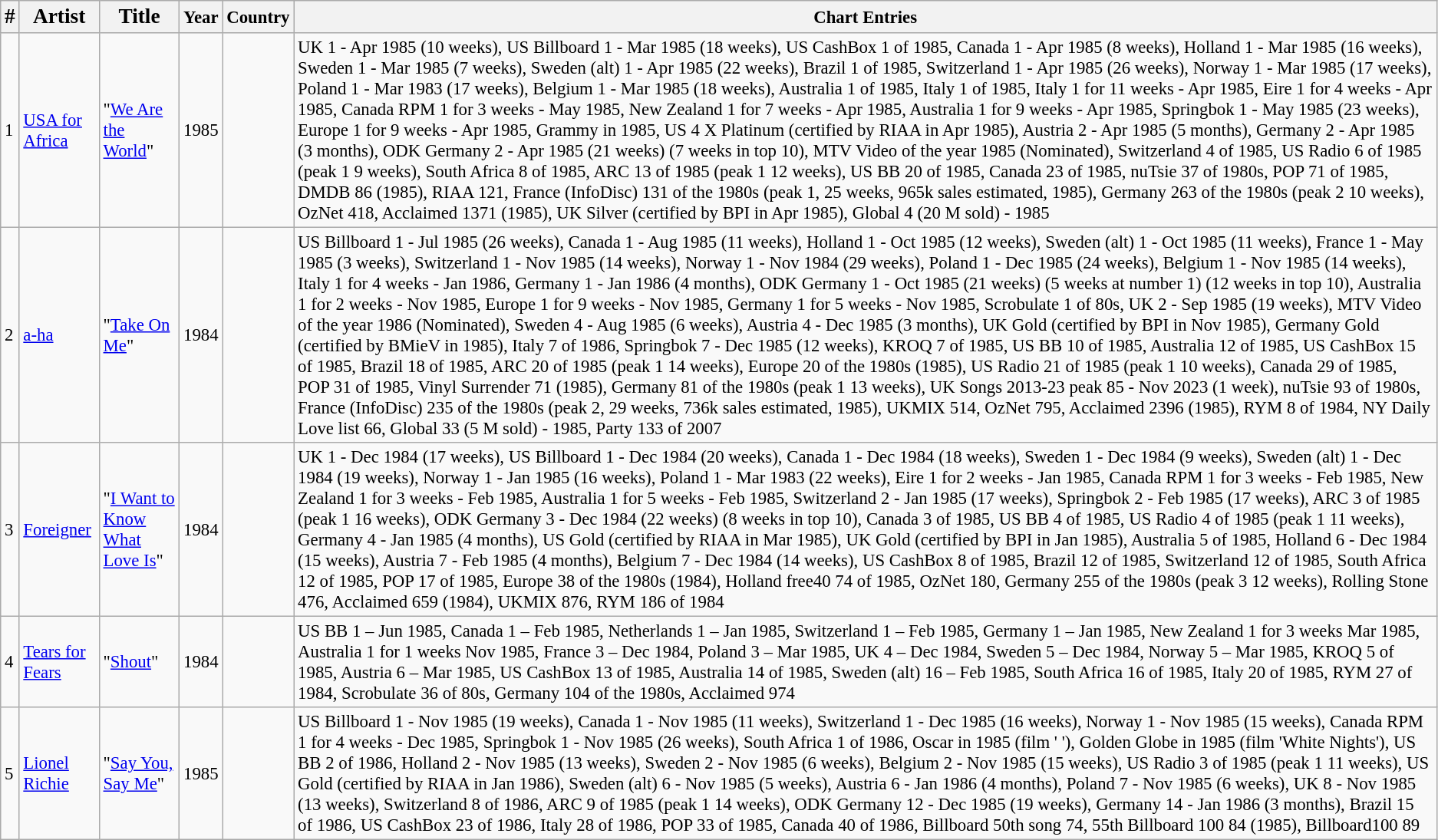<table class="wikitable" style="font-size:95%;">
<tr>
<th><big>#</big></th>
<th><big>Artist</big></th>
<th><big>Title</big></th>
<th>Year</th>
<th>Country</th>
<th>Chart Entries</th>
</tr>
<tr>
<td>1</td>
<td><a href='#'>USA for Africa</a></td>
<td>"<a href='#'>We Are the World</a>"</td>
<td>1985</td>
<td></td>
<td>UK 1 - Apr 1985 (10 weeks), US Billboard 1 - Mar 1985 (18 weeks), US CashBox 1 of 1985, Canada 1 - Apr 1985 (8 weeks), Holland 1 - Mar 1985 (16 weeks), Sweden 1 - Mar 1985 (7 weeks), Sweden (alt) 1 - Apr 1985 (22 weeks), Brazil 1 of 1985, Switzerland 1 - Apr 1985 (26 weeks), Norway 1 - Mar 1985 (17 weeks), Poland 1 - Mar 1983 (17 weeks), Belgium 1 - Mar 1985 (18 weeks), Australia 1 of 1985, Italy 1 of 1985, Italy 1 for 11 weeks - Apr 1985, Eire 1 for 4 weeks - Apr 1985, Canada RPM 1 for 3 weeks - May 1985, New Zealand 1 for 7 weeks - Apr 1985, Australia 1 for 9 weeks - Apr 1985, Springbok 1 - May 1985 (23 weeks), Europe 1 for 9 weeks - Apr 1985, Grammy in 1985, US 4 X Platinum (certified by RIAA in Apr 1985), Austria 2 - Apr 1985 (5 months), Germany 2 - Apr 1985 (3 months), ODK Germany 2 - Apr 1985 (21 weeks) (7 weeks in top 10), MTV Video of the year 1985 (Nominated), Switzerland 4 of 1985, US Radio 6 of 1985 (peak 1 9 weeks), South Africa 8 of 1985, ARC 13 of 1985 (peak 1 12 weeks), US BB 20 of 1985, Canada 23 of 1985, nuTsie 37 of 1980s, POP 71 of 1985, DMDB 86 (1985), RIAA 121, France (InfoDisc) 131 of the 1980s (peak 1, 25 weeks, 965k sales estimated, 1985), Germany 263 of the 1980s (peak 2 10 weeks), OzNet 418, Acclaimed 1371 (1985), UK Silver (certified by BPI in Apr 1985), Global 4 (20 M sold) - 1985</td>
</tr>
<tr>
<td>2</td>
<td><a href='#'>a-ha</a></td>
<td>"<a href='#'>Take On Me</a>"</td>
<td>1984</td>
<td></td>
<td>US Billboard 1 - Jul 1985 (26 weeks), Canada 1 - Aug 1985 (11 weeks), Holland 1 - Oct 1985 (12 weeks), Sweden (alt) 1 - Oct 1985 (11 weeks), France 1 - May 1985 (3 weeks), Switzerland 1 - Nov 1985 (14 weeks), Norway 1 - Nov 1984 (29 weeks), Poland 1 - Dec 1985 (24 weeks), Belgium 1 - Nov 1985 (14 weeks), Italy 1 for 4 weeks - Jan 1986, Germany 1 - Jan 1986 (4 months), ODK Germany 1 - Oct 1985 (21 weeks) (5 weeks at number 1) (12 weeks in top 10), Australia 1 for 2 weeks - Nov 1985, Europe 1 for 9 weeks - Nov 1985, Germany 1 for 5 weeks - Nov 1985, Scrobulate 1 of 80s, UK 2 - Sep 1985 (19 weeks), MTV Video of the year 1986 (Nominated), Sweden 4 - Aug 1985 (6 weeks), Austria 4 - Dec 1985 (3 months), UK Gold (certified by BPI in Nov 1985), Germany Gold (certified by BMieV in 1985), Italy 7 of 1986, Springbok 7 - Dec 1985 (12 weeks), KROQ 7 of 1985, US BB 10 of 1985, Australia 12 of 1985, US CashBox 15 of 1985, Brazil 18 of 1985, ARC 20 of 1985 (peak 1 14 weeks), Europe 20 of the 1980s (1985), US Radio 21 of 1985 (peak 1 10 weeks), Canada 29 of 1985, POP 31 of 1985, Vinyl Surrender 71 (1985), Germany 81 of the 1980s (peak 1 13 weeks), UK Songs 2013-23 peak 85 - Nov 2023 (1 week), nuTsie 93 of 1980s, France (InfoDisc) 235 of the 1980s (peak 2, 29 weeks, 736k sales estimated, 1985), UKMIX 514, OzNet 795, Acclaimed 2396 (1985), RYM 8 of 1984, NY Daily Love list 66, Global 33 (5 M sold) - 1985, Party 133 of 2007</td>
</tr>
<tr>
<td>3</td>
<td><a href='#'>Foreigner</a></td>
<td>"<a href='#'>I Want to Know What Love Is</a>"</td>
<td>1984</td>
<td> </td>
<td>UK 1 - Dec 1984 (17 weeks), US Billboard 1 - Dec 1984 (20 weeks), Canada 1 - Dec 1984 (18 weeks), Sweden 1 - Dec 1984 (9 weeks), Sweden (alt) 1 - Dec 1984 (19 weeks), Norway 1 - Jan 1985 (16 weeks), Poland 1 - Mar 1983 (22 weeks), Eire 1 for 2 weeks - Jan 1985, Canada RPM 1 for 3 weeks - Feb 1985, New Zealand 1 for 3 weeks - Feb 1985, Australia 1 for 5 weeks - Feb 1985, Switzerland 2 - Jan 1985 (17 weeks), Springbok 2 - Feb 1985 (17 weeks), ARC 3 of 1985 (peak 1 16 weeks), ODK Germany 3 - Dec 1984 (22 weeks) (8 weeks in top 10), Canada 3 of 1985, US BB 4 of 1985, US Radio 4 of 1985 (peak 1 11 weeks), Germany 4 - Jan 1985 (4 months), US Gold (certified by RIAA in Mar 1985), UK Gold (certified by BPI in Jan 1985), Australia 5 of 1985, Holland 6 - Dec 1984 (15 weeks), Austria 7 - Feb 1985 (4 months), Belgium 7 - Dec 1984 (14 weeks), US CashBox 8 of 1985, Brazil 12 of 1985, Switzerland 12 of 1985, South Africa 12 of 1985, POP 17 of 1985, Europe 38 of the 1980s (1984), Holland free40 74 of 1985, OzNet 180, Germany 255 of the 1980s (peak 3 12 weeks), Rolling Stone 476, Acclaimed 659 (1984), UKMIX 876, RYM 186 of 1984</td>
</tr>
<tr>
<td>4</td>
<td><a href='#'>Tears for Fears</a></td>
<td>"<a href='#'>Shout</a>"</td>
<td>1984</td>
<td></td>
<td>US BB 1 – Jun 1985, Canada 1 – Feb 1985, Netherlands 1 – Jan 1985, Switzerland 1 – Feb 1985, Germany 1 – Jan 1985, New Zealand 1 for 3 weeks Mar 1985, Australia 1 for 1 weeks Nov 1985, France 3 – Dec 1984, Poland 3 – Mar 1985, UK 4 – Dec 1984, Sweden 5 – Dec 1984, Norway 5 – Mar 1985, KROQ 5 of 1985, Austria 6 – Mar 1985, US CashBox 13 of 1985, Australia 14 of 1985, Sweden (alt) 16 – Feb 1985, South Africa 16 of 1985, Italy 20 of 1985, RYM 27 of 1984, Scrobulate 36 of 80s, Germany 104 of the 1980s, Acclaimed 974</td>
</tr>
<tr>
<td>5</td>
<td><a href='#'>Lionel Richie</a></td>
<td>"<a href='#'>Say You, Say Me</a>"</td>
<td>1985</td>
<td></td>
<td>US Billboard 1 - Nov 1985 (19 weeks), Canada 1 - Nov 1985 (11 weeks), Switzerland 1 - Dec 1985 (16 weeks), Norway 1 - Nov 1985 (15 weeks), Canada RPM 1 for 4 weeks - Dec 1985, Springbok 1 - Nov 1985 (26 weeks), South Africa 1 of 1986, Oscar in 1985 (film ' '), Golden Globe in 1985 (film 'White Nights'), US BB 2 of 1986, Holland 2 - Nov 1985 (13 weeks), Sweden 2 - Nov 1985 (6 weeks), Belgium 2 - Nov 1985 (15 weeks), US Radio 3 of 1985 (peak 1 11 weeks), US Gold (certified by RIAA in Jan 1986), Sweden (alt) 6 - Nov 1985 (5 weeks), Austria 6 - Jan 1986 (4 months), Poland 7 - Nov 1985 (6 weeks), UK 8 - Nov 1985 (13 weeks), Switzerland 8 of 1986, ARC 9 of 1985 (peak 1 14 weeks), ODK Germany 12 - Dec 1985 (19 weeks), Germany 14 - Jan 1986 (3 months), Brazil 15 of 1986, US CashBox 23 of 1986, Italy 28 of 1986, POP 33 of 1985, Canada 40 of 1986, Billboard 50th song 74, 55th Billboard 100 84 (1985), Billboard100 89</td>
</tr>
</table>
